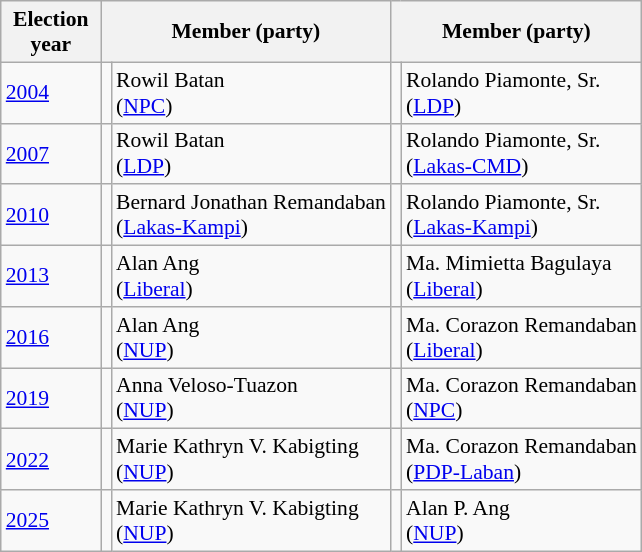<table class=wikitable style="font-size:90%">
<tr>
<th width=60px>Election<br>year</th>
<th colspan=2 width=140px>Member (party)</th>
<th colspan=2 width=140px>Member (party)</th>
</tr>
<tr>
<td><a href='#'>2004</a></td>
<td bgcolor=></td>
<td>Rowil Batan<br>(<a href='#'>NPC</a>)</td>
<td bgcolor=></td>
<td>Rolando Piamonte, Sr.<br>(<a href='#'>LDP</a>)</td>
</tr>
<tr>
<td><a href='#'>2007</a></td>
<td bgcolor=></td>
<td>Rowil Batan<br>(<a href='#'>LDP</a>)</td>
<td bgcolor=></td>
<td>Rolando Piamonte, Sr.<br>(<a href='#'>Lakas-CMD</a>)</td>
</tr>
<tr>
<td><a href='#'>2010</a></td>
<td bgcolor=></td>
<td>Bernard Jonathan Remandaban<br>(<a href='#'>Lakas-Kampi</a>)</td>
<td bgcolor=></td>
<td>Rolando Piamonte, Sr.<br>(<a href='#'>Lakas-Kampi</a>)</td>
</tr>
<tr>
<td><a href='#'>2013</a></td>
<td bgcolor=></td>
<td>Alan Ang<br>(<a href='#'>Liberal</a>)</td>
<td bgcolor=></td>
<td>Ma. Mimietta Bagulaya<br>(<a href='#'>Liberal</a>)</td>
</tr>
<tr>
<td><a href='#'>2016</a></td>
<td bgcolor=></td>
<td>Alan Ang<br>(<a href='#'>NUP</a>)</td>
<td bgcolor=></td>
<td>Ma. Corazon Remandaban<br>(<a href='#'>Liberal</a>)</td>
</tr>
<tr>
<td><a href='#'>2019</a></td>
<td bgcolor=></td>
<td>Anna Veloso-Tuazon<br>(<a href='#'>NUP</a>)</td>
<td bgcolor=></td>
<td>Ma. Corazon Remandaban<br>(<a href='#'>NPC</a>)</td>
</tr>
<tr>
<td><a href='#'>2022</a></td>
<td bgcolor=></td>
<td>Marie Kathryn V. Kabigting<br>(<a href='#'>NUP</a>)</td>
<td bgcolor=></td>
<td>Ma. Corazon Remandaban<br>(<a href='#'>PDP-Laban</a>)</td>
</tr>
<tr>
<td><a href='#'>2025</a></td>
<td bgcolor=></td>
<td>Marie Kathryn V. Kabigting<br>(<a href='#'>NUP</a>)</td>
<td bgcolor=></td>
<td>Alan P. Ang<br>(<a href='#'>NUP</a>)</td>
</tr>
</table>
